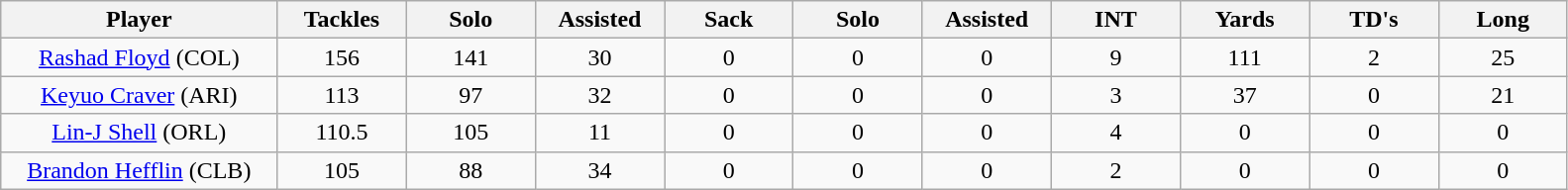<table class="wikitable sortable">
<tr>
<th bgcolor="#DDDDFF" width="15%">Player</th>
<th bgcolor="#DDDDFF" width="7%">Tackles</th>
<th bgcolor="#DDDDFF" width="7%">Solo</th>
<th bgcolor="#DDDDFF" width="7%">Assisted</th>
<th bgcolor="#DDDDFF" width="7%">Sack</th>
<th bgcolor="#DDDDFF" width="7%">Solo</th>
<th bgcolor="#DDDDFF" width="7%">Assisted</th>
<th bgcolor="#DDDDFF" width="7%">INT</th>
<th bgcolor="#DDDDFF" width="7%">Yards</th>
<th bgcolor="#DDDDFF" width="7%">TD's</th>
<th bgcolor="#DDDDFF" width="7%">Long</th>
</tr>
<tr align="center">
<td><a href='#'>Rashad Floyd</a> (COL)</td>
<td>156</td>
<td>141</td>
<td>30</td>
<td>0</td>
<td>0</td>
<td>0</td>
<td>9</td>
<td>111</td>
<td>2</td>
<td>25</td>
</tr>
<tr align="center">
<td><a href='#'>Keyuo Craver</a> (ARI)</td>
<td>113</td>
<td>97</td>
<td>32</td>
<td>0</td>
<td>0</td>
<td>0</td>
<td>3</td>
<td>37</td>
<td>0</td>
<td>21</td>
</tr>
<tr align="center">
<td><a href='#'>Lin-J Shell</a> (ORL)</td>
<td>110.5</td>
<td>105</td>
<td>11</td>
<td>0</td>
<td>0</td>
<td>0</td>
<td>4</td>
<td>0</td>
<td>0</td>
<td>0</td>
</tr>
<tr align="center">
<td><a href='#'>Brandon Hefflin</a> (CLB)</td>
<td>105</td>
<td>88</td>
<td>34</td>
<td>0</td>
<td>0</td>
<td>0</td>
<td>2</td>
<td>0</td>
<td>0</td>
<td>0</td>
</tr>
</table>
